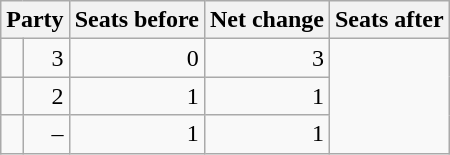<table class=wikitable style="text-align:right">
<tr>
<th colspan="2">Party</th>
<th>Seats before</th>
<th>Net change</th>
<th>Seats after</th>
</tr>
<tr>
<td></td>
<td>3</td>
<td> 0</td>
<td>3</td>
</tr>
<tr>
<td></td>
<td>2</td>
<td> 1</td>
<td>1</td>
</tr>
<tr>
<td></td>
<td>–</td>
<td> 1</td>
<td>1</td>
</tr>
</table>
